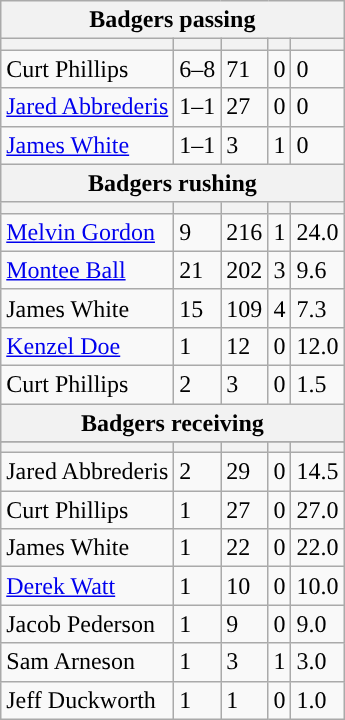<table class="wikitable plainrowheaders">
<tr>
<th colspan="6">Badgers passing</th>
</tr>
<tr>
<th scope="col"></th>
<th scope="col"></th>
<th scope="col"></th>
<th scope="col"></th>
<th scope="col"></th>
</tr>
<tr>
<td>Curt Phillips</td>
<td>6–8</td>
<td>71</td>
<td>0</td>
<td>0</td>
</tr>
<tr>
<td><a href='#'>Jared Abbrederis</a></td>
<td>1–1</td>
<td>27</td>
<td>0</td>
<td>0</td>
</tr>
<tr>
<td><a href='#'>James White</a></td>
<td>1–1</td>
<td>3</td>
<td>1</td>
<td>0</td>
</tr>
<tr>
<th colspan="6">Badgers rushing</th>
</tr>
<tr>
<th scope="col"></th>
<th scope="col"></th>
<th scope="col"></th>
<th scope="col"></th>
<th scope="col"></th>
</tr>
<tr>
<td><a href='#'>Melvin Gordon</a></td>
<td>9</td>
<td>216</td>
<td>1</td>
<td>24.0</td>
</tr>
<tr>
<td><a href='#'>Montee Ball</a></td>
<td>21</td>
<td>202</td>
<td>3</td>
<td>9.6</td>
</tr>
<tr>
<td>James White</td>
<td>15</td>
<td>109</td>
<td>4</td>
<td>7.3</td>
</tr>
<tr>
<td><a href='#'>Kenzel Doe</a></td>
<td>1</td>
<td>12</td>
<td>0</td>
<td>12.0</td>
</tr>
<tr>
<td>Curt Phillips</td>
<td>2</td>
<td>3</td>
<td>0</td>
<td>1.5</td>
</tr>
<tr>
<th colspan="6">Badgers receiving</th>
</tr>
<tr>
</tr>
<tr>
<th scope="col"></th>
<th scope="col"></th>
<th scope="col"></th>
<th scope="col"></th>
<th scope="col"></th>
</tr>
<tr>
<td>Jared Abbrederis</td>
<td>2</td>
<td>29</td>
<td>0</td>
<td>14.5</td>
</tr>
<tr>
<td>Curt Phillips</td>
<td>1</td>
<td>27</td>
<td>0</td>
<td>27.0</td>
</tr>
<tr>
<td>James White</td>
<td>1</td>
<td>22</td>
<td>0</td>
<td>22.0</td>
</tr>
<tr>
<td><a href='#'>Derek Watt</a></td>
<td>1</td>
<td>10</td>
<td>0</td>
<td>10.0</td>
</tr>
<tr>
<td>Jacob Pederson</td>
<td>1</td>
<td>9</td>
<td>0</td>
<td>9.0</td>
</tr>
<tr>
<td>Sam Arneson</td>
<td>1</td>
<td>3</td>
<td>1</td>
<td>3.0</td>
</tr>
<tr>
<td>Jeff Duckworth</td>
<td>1</td>
<td>1</td>
<td>0</td>
<td>1.0</td>
</tr>
</table>
